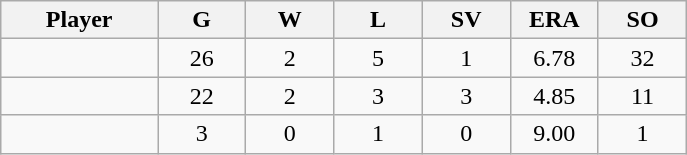<table class="wikitable sortable">
<tr>
<th bgcolor="#DDDDFF" width="16%">Player</th>
<th bgcolor="#DDDDFF" width="9%">G</th>
<th bgcolor="#DDDDFF" width="9%">W</th>
<th bgcolor="#DDDDFF" width="9%">L</th>
<th bgcolor="#DDDDFF" width="9%">SV</th>
<th bgcolor="#DDDDFF" width="9%">ERA</th>
<th bgcolor="#DDDDFF" width="9%">SO</th>
</tr>
<tr align="center">
<td></td>
<td>26</td>
<td>2</td>
<td>5</td>
<td>1</td>
<td>6.78</td>
<td>32</td>
</tr>
<tr align="center">
<td></td>
<td>22</td>
<td>2</td>
<td>3</td>
<td>3</td>
<td>4.85</td>
<td>11</td>
</tr>
<tr align="center">
<td></td>
<td>3</td>
<td>0</td>
<td>1</td>
<td>0</td>
<td>9.00</td>
<td>1</td>
</tr>
</table>
